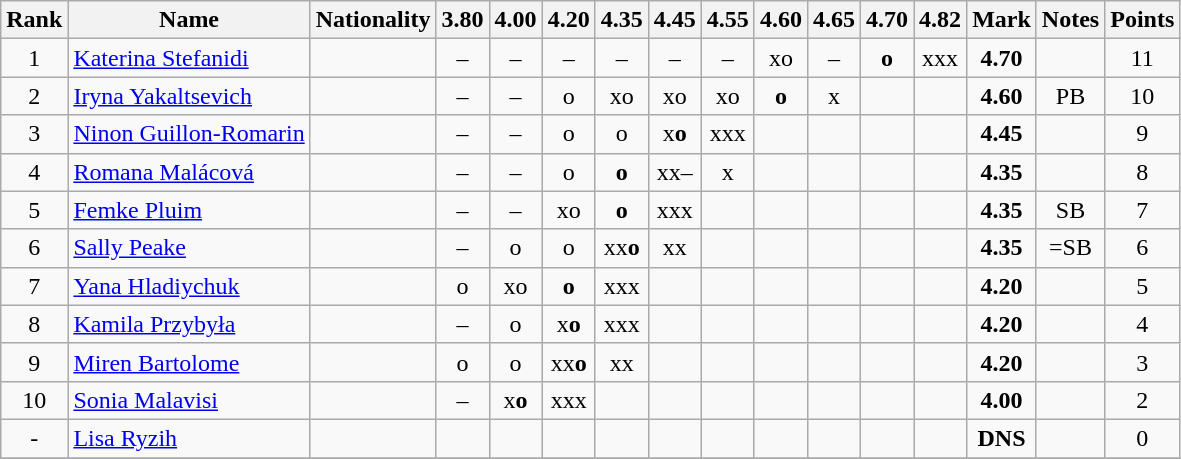<table class="wikitable sortable" style="text-align:center">
<tr>
<th>Rank</th>
<th>Name</th>
<th>Nationality</th>
<th>3.80</th>
<th>4.00</th>
<th>4.20</th>
<th>4.35</th>
<th>4.45</th>
<th>4.55</th>
<th>4.60</th>
<th>4.65</th>
<th>4.70</th>
<th>4.82</th>
<th>Mark</th>
<th>Notes</th>
<th>Points</th>
</tr>
<tr>
<td>1</td>
<td align=left><a href='#'>Katerina Stefanidi</a></td>
<td align=left></td>
<td>–</td>
<td>–</td>
<td>–</td>
<td>–</td>
<td>–</td>
<td>–</td>
<td>xo</td>
<td>–</td>
<td><strong>o</strong></td>
<td>xxx</td>
<td><strong>4.70</strong></td>
<td></td>
<td>11</td>
</tr>
<tr>
<td>2</td>
<td align=left><a href='#'>Iryna Yakaltsevich</a></td>
<td align=left></td>
<td>–</td>
<td>–</td>
<td>o</td>
<td>xo</td>
<td>xo</td>
<td>xo</td>
<td><strong>o</strong></td>
<td>x</td>
<td></td>
<td></td>
<td><strong>4.60</strong></td>
<td>PB</td>
<td>10</td>
</tr>
<tr>
<td>3</td>
<td align=left><a href='#'>Ninon Guillon-Romarin</a></td>
<td align=left></td>
<td>–</td>
<td>–</td>
<td>o</td>
<td>o</td>
<td>x<strong>o</strong></td>
<td>xxx</td>
<td></td>
<td></td>
<td></td>
<td></td>
<td><strong>4.45</strong></td>
<td></td>
<td>9</td>
</tr>
<tr>
<td>4</td>
<td align=left><a href='#'>Romana Malácová</a></td>
<td align=left></td>
<td>–</td>
<td>–</td>
<td>o</td>
<td><strong>o</strong></td>
<td>xx–</td>
<td>x</td>
<td></td>
<td></td>
<td></td>
<td></td>
<td><strong>4.35</strong></td>
<td></td>
<td>8</td>
</tr>
<tr>
<td>5</td>
<td align=left><a href='#'>Femke Pluim</a></td>
<td align=left></td>
<td>–</td>
<td>–</td>
<td>xo</td>
<td><strong>o</strong></td>
<td>xxx</td>
<td></td>
<td></td>
<td></td>
<td></td>
<td></td>
<td><strong>4.35</strong></td>
<td>SB</td>
<td>7</td>
</tr>
<tr>
<td>6</td>
<td align=left><a href='#'>Sally Peake</a></td>
<td align=left></td>
<td>–</td>
<td>o</td>
<td>o</td>
<td>xx<strong>o</strong></td>
<td>xx</td>
<td></td>
<td></td>
<td></td>
<td></td>
<td></td>
<td><strong>4.35</strong></td>
<td>=SB</td>
<td>6</td>
</tr>
<tr>
<td>7</td>
<td align=left><a href='#'>Yana Hladiychuk</a></td>
<td align=left></td>
<td>o</td>
<td>xo</td>
<td><strong>o</strong></td>
<td>xxx</td>
<td></td>
<td></td>
<td></td>
<td></td>
<td></td>
<td></td>
<td><strong>4.20</strong></td>
<td></td>
<td>5</td>
</tr>
<tr>
<td>8</td>
<td align=left><a href='#'>Kamila Przybyła</a></td>
<td align=left></td>
<td>–</td>
<td>o</td>
<td>x<strong>o</strong></td>
<td>xxx</td>
<td></td>
<td></td>
<td></td>
<td></td>
<td></td>
<td></td>
<td><strong>4.20</strong></td>
<td></td>
<td>4</td>
</tr>
<tr>
<td>9</td>
<td align=left><a href='#'>Miren Bartolome</a></td>
<td align=left></td>
<td>o</td>
<td>o</td>
<td>xx<strong>o</strong></td>
<td>xx</td>
<td></td>
<td></td>
<td></td>
<td></td>
<td></td>
<td></td>
<td><strong>4.20</strong></td>
<td></td>
<td>3</td>
</tr>
<tr>
<td>10</td>
<td align=left><a href='#'>Sonia Malavisi</a></td>
<td align=left></td>
<td>–</td>
<td>x<strong>o</strong></td>
<td>xxx</td>
<td></td>
<td></td>
<td></td>
<td></td>
<td></td>
<td></td>
<td></td>
<td><strong>4.00</strong></td>
<td></td>
<td>2</td>
</tr>
<tr>
<td>-</td>
<td align=left><a href='#'>Lisa Ryzih</a></td>
<td align=left></td>
<td></td>
<td></td>
<td></td>
<td></td>
<td></td>
<td></td>
<td></td>
<td></td>
<td></td>
<td></td>
<td><strong>DNS</strong></td>
<td></td>
<td>0</td>
</tr>
<tr>
</tr>
</table>
